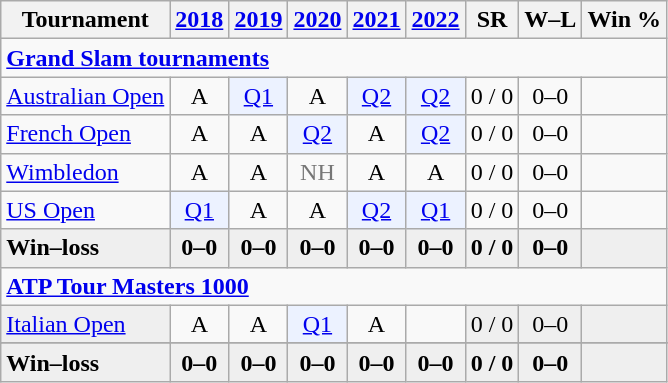<table class=wikitable style=text-align:center>
<tr>
<th>Tournament</th>
<th><a href='#'>2018</a></th>
<th><a href='#'>2019</a></th>
<th><a href='#'>2020</a></th>
<th><a href='#'>2021</a></th>
<th><a href='#'>2022</a></th>
<th>SR</th>
<th>W–L</th>
<th>Win %</th>
</tr>
<tr>
<td colspan="9" style="text-align:left"><a href='#'><strong>Grand Slam tournaments</strong></a></td>
</tr>
<tr>
<td align=left><a href='#'>Australian Open</a></td>
<td>A</td>
<td bgcolor=ecf2ff><a href='#'>Q1</a></td>
<td>A</td>
<td bgcolor=ecf2ff><a href='#'>Q2</a></td>
<td bgcolor=ecf2ff><a href='#'>Q2</a></td>
<td>0 / 0</td>
<td>0–0</td>
<td></td>
</tr>
<tr>
<td align=left><a href='#'>French Open</a></td>
<td>A</td>
<td>A</td>
<td bgcolor=ecf2ff><a href='#'>Q2</a></td>
<td>A</td>
<td bgcolor=ecf2ff><a href='#'>Q2</a></td>
<td>0 / 0</td>
<td>0–0</td>
<td></td>
</tr>
<tr>
<td align=left><a href='#'>Wimbledon</a></td>
<td>A</td>
<td>A</td>
<td style=color:#767676>NH</td>
<td>A</td>
<td>A</td>
<td>0 / 0</td>
<td>0–0</td>
<td></td>
</tr>
<tr>
<td align=left><a href='#'>US Open</a></td>
<td bgcolor=ecf2ff><a href='#'>Q1</a></td>
<td>A</td>
<td>A</td>
<td bgcolor=ecf2ff><a href='#'>Q2</a></td>
<td bgcolor=ecf2ff><a href='#'>Q1</a></td>
<td>0 / 0</td>
<td>0–0</td>
<td></td>
</tr>
<tr style=font-weight:bold;background:#efefef>
<td style=text-align:left>Win–loss</td>
<td>0–0</td>
<td>0–0</td>
<td>0–0</td>
<td>0–0</td>
<td>0–0</td>
<td>0 / 0</td>
<td>0–0</td>
<td></td>
</tr>
<tr>
<td colspan="9" style="text-align:left"><strong><a href='#'>ATP Tour Masters 1000</a></strong></td>
</tr>
<tr>
<td bgcolor=efefef align=left><a href='#'>Italian Open</a></td>
<td>A</td>
<td>A</td>
<td bgcolor=ecf2ff><a href='#'>Q1</a></td>
<td>A</td>
<td></td>
<td bgcolor=efefef>0 / 0</td>
<td bgcolor=efefef>0–0</td>
<td bgcolor=efefef></td>
</tr>
<tr>
</tr>
<tr style=font-weight:bold;background:#efefef>
<td style=text-align:left>Win–loss</td>
<td>0–0</td>
<td>0–0</td>
<td>0–0</td>
<td>0–0</td>
<td>0–0</td>
<td>0 / 0</td>
<td>0–0</td>
<td></td>
</tr>
</table>
